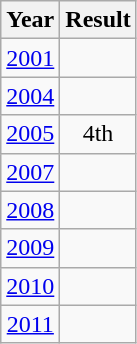<table class="wikitable" style="text-align:center">
<tr>
<th>Year</th>
<th>Result</th>
</tr>
<tr>
<td><a href='#'>2001</a></td>
<td></td>
</tr>
<tr>
<td><a href='#'>2004</a></td>
<td></td>
</tr>
<tr>
<td><a href='#'>2005</a></td>
<td>4th</td>
</tr>
<tr>
<td><a href='#'>2007</a></td>
<td></td>
</tr>
<tr>
<td><a href='#'>2008</a></td>
<td></td>
</tr>
<tr>
<td><a href='#'>2009</a></td>
<td></td>
</tr>
<tr>
<td><a href='#'>2010</a></td>
<td></td>
</tr>
<tr>
<td><a href='#'>2011</a></td>
<td></td>
</tr>
</table>
